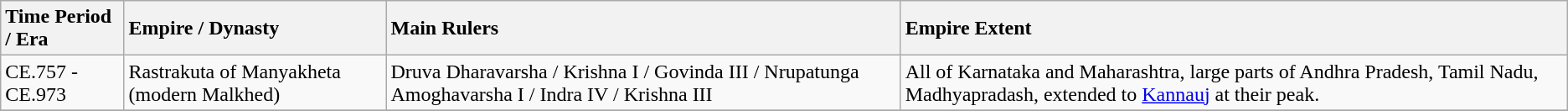<table class="wikitable">
<tr>
<th style="text-align: left;">Time Period / Era</th>
<th style="text-align: left;">Empire / Dynasty</th>
<th style="text-align: left;">Main Rulers</th>
<th style="text-align: left;">Empire Extent</th>
</tr>
<tr>
<td>CE.757 - CE.973</td>
<td>Rastrakuta of Manyakheta (modern Malkhed)</td>
<td>Druva Dharavarsha / Krishna I / Govinda III / Nrupatunga Amoghavarsha I / Indra IV / Krishna III</td>
<td>All of Karnataka and Maharashtra, large parts of Andhra Pradesh, Tamil Nadu, Madhyapradash, extended to <a href='#'>Kannauj</a> at their peak.</td>
</tr>
<tr>
</tr>
</table>
